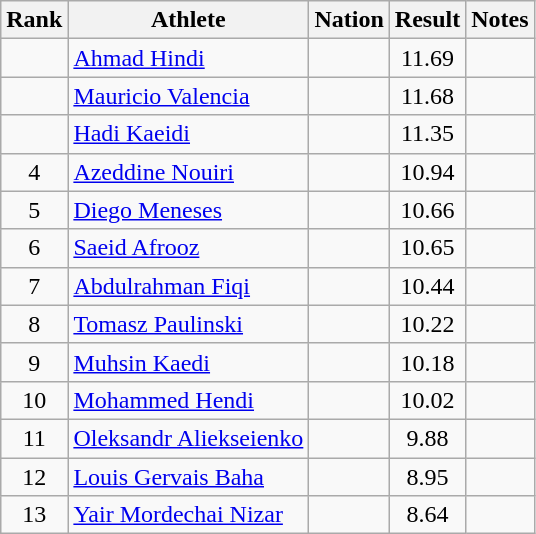<table class='wikitable'>
<tr>
<th>Rank</th>
<th>Athlete</th>
<th>Nation</th>
<th>Result</th>
<th>Notes</th>
</tr>
<tr>
<td align=center></td>
<td><a href='#'>Ahmad Hindi</a></td>
<td></td>
<td align=center>11.69</td>
<td></td>
</tr>
<tr>
<td align=center></td>
<td><a href='#'>Mauricio Valencia</a></td>
<td></td>
<td align=center>11.68</td>
<td></td>
</tr>
<tr>
<td align=center></td>
<td><a href='#'>Hadi Kaeidi</a></td>
<td></td>
<td align=center>11.35</td>
<td></td>
</tr>
<tr>
<td align=center>4</td>
<td><a href='#'>Azeddine Nouiri</a></td>
<td></td>
<td align=center>10.94</td>
<td></td>
</tr>
<tr>
<td align=center>5</td>
<td><a href='#'>Diego Meneses</a></td>
<td></td>
<td align=center>10.66</td>
<td></td>
</tr>
<tr>
<td align=center>6</td>
<td><a href='#'>Saeid Afrooz</a></td>
<td></td>
<td align=center>10.65</td>
<td></td>
</tr>
<tr>
<td align=center>7</td>
<td><a href='#'>Abdulrahman Fiqi</a></td>
<td></td>
<td align=center>10.44</td>
<td></td>
</tr>
<tr>
<td align=center>8</td>
<td><a href='#'>Tomasz Paulinski</a></td>
<td></td>
<td align=center>10.22</td>
<td></td>
</tr>
<tr>
<td align=center>9</td>
<td><a href='#'>Muhsin Kaedi</a></td>
<td></td>
<td align=center>10.18</td>
<td></td>
</tr>
<tr>
<td align=center>10</td>
<td><a href='#'>Mohammed Hendi</a></td>
<td></td>
<td align=center>10.02</td>
<td></td>
</tr>
<tr>
<td align=center>11</td>
<td><a href='#'>Oleksandr Aliekseienko</a></td>
<td></td>
<td align=center>9.88</td>
<td></td>
</tr>
<tr>
<td align=center>12</td>
<td><a href='#'>Louis Gervais Baha</a></td>
<td></td>
<td align=center>8.95</td>
<td></td>
</tr>
<tr>
<td align=center>13</td>
<td><a href='#'>Yair Mordechai Nizar</a></td>
<td></td>
<td align=center>8.64</td>
<td></td>
</tr>
</table>
